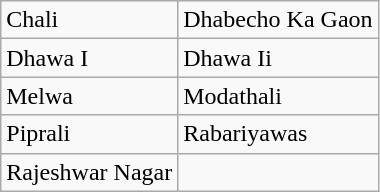<table class="wikitable">
<tr>
<td>Chali</td>
<td>Dhabecho Ka Gaon</td>
</tr>
<tr>
<td>Dhawa I</td>
<td>Dhawa Ii</td>
</tr>
<tr>
<td>Melwa</td>
<td>Modathali</td>
</tr>
<tr>
<td>Piprali</td>
<td>Rabariyawas</td>
</tr>
<tr>
<td>Rajeshwar Nagar</td>
</tr>
</table>
